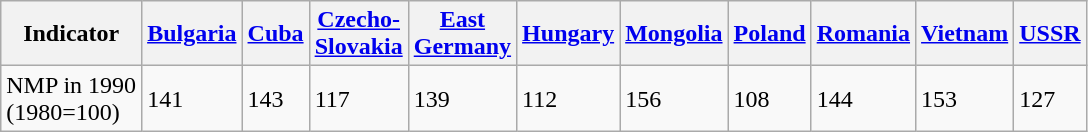<table class="wikitable">
<tr>
<th>Indicator</th>
<th><a href='#'>Bulgaria</a></th>
<th><a href='#'>Cuba</a></th>
<th><a href='#'>Czecho-<br>Slovakia</a></th>
<th><a href='#'>East<br>Germany</a></th>
<th><a href='#'>Hungary</a></th>
<th><a href='#'>Mongolia</a></th>
<th><a href='#'>Poland</a></th>
<th><a href='#'>Romania</a></th>
<th><a href='#'>Vietnam</a></th>
<th><a href='#'>USSR</a></th>
</tr>
<tr>
<td>NMP in 1990<br>(1980=100)</td>
<td>141</td>
<td>143</td>
<td>117</td>
<td>139</td>
<td>112</td>
<td>156</td>
<td>108</td>
<td>144</td>
<td>153</td>
<td>127</td>
</tr>
</table>
